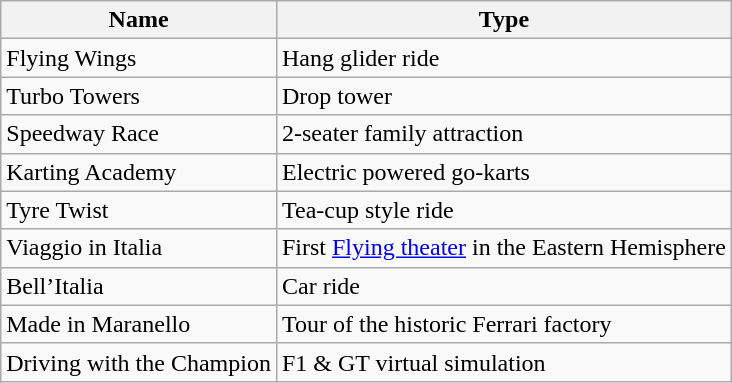<table class="wikitable">
<tr>
<th>Name</th>
<th>Type</th>
</tr>
<tr>
<td>Flying Wings</td>
<td>Hang glider ride</td>
</tr>
<tr>
<td>Turbo Towers</td>
<td>Drop tower</td>
</tr>
<tr>
<td>Speedway Race</td>
<td>2-seater family attraction</td>
</tr>
<tr>
<td>Karting Academy</td>
<td>Electric powered go-karts</td>
</tr>
<tr>
<td>Tyre Twist</td>
<td>Tea-cup style ride</td>
</tr>
<tr>
<td>Viaggio in Italia</td>
<td>First <a href='#'>Flying theater</a> in the Eastern Hemisphere</td>
</tr>
<tr>
<td>Bell’Italia</td>
<td>Car ride</td>
</tr>
<tr>
<td>Made in Maranello</td>
<td>Tour of the historic Ferrari factory</td>
</tr>
<tr>
<td>Driving with the Champion</td>
<td>F1 & GT virtual simulation</td>
</tr>
</table>
